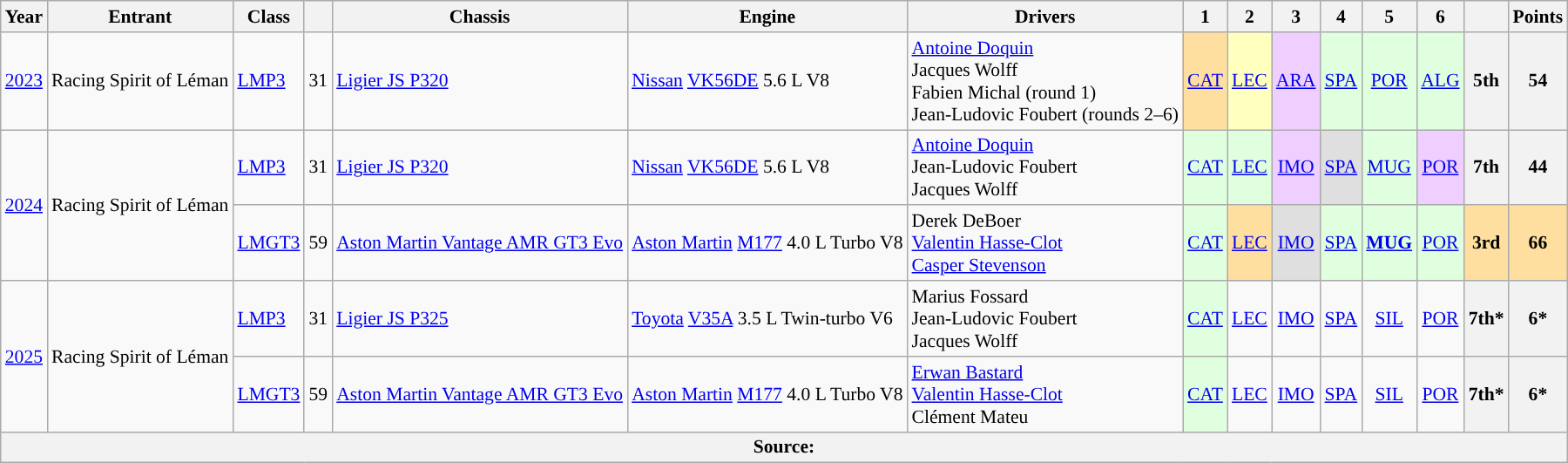<table class="wikitable" style="font-size: 90%;">
<tr>
<th>Year</th>
<th>Entrant</th>
<th>Class</th>
<th></th>
<th>Chassis</th>
<th>Engine</th>
<th>Drivers</th>
<th>1</th>
<th>2</th>
<th>3</th>
<th>4</th>
<th>5</th>
<th>6</th>
<th></th>
<th>Points</th>
</tr>
<tr>
<td><a href='#'>2023</a></td>
<td nowrap align="left"> Racing Spirit of Léman</td>
<td><a href='#'>LMP3</a></td>
<td>31</td>
<td><a href='#'>Ligier JS P320</a></td>
<td><a href='#'>Nissan</a> <a href='#'>VK56DE</a> 5.6 L V8</td>
<td> <a href='#'>Antoine Doquin</a><br> Jacques Wolff<br> Fabien Michal (round 1)<br> Jean-Ludovic Foubert (rounds 2–6)</td>
<td style="background:#FFDF9F;" align="center"><a href='#'>CAT</a><br></td>
<td style="background:#FFFFBF;" align="center"><a href='#'>LEC</a><br></td>
<td style="background:#EFCFFF;" align="center"><a href='#'>ARA</a><br></td>
<td style="background:#DFFFDF;" align="center"><a href='#'>SPA</a><br></td>
<td style="background:#DFFFDF;" align="center"><a href='#'>POR</a><br></td>
<td style="background:#DFFFDF;" align="center"><a href='#'>ALG</a><br></td>
<th>5th</th>
<th>54</th>
</tr>
<tr>
<td rowspan="2"><a href='#'>2024</a></td>
<td rowspan="2"> Racing Spirit of Léman</td>
<td><a href='#'>LMP3</a></td>
<td>31</td>
<td><a href='#'>Ligier JS P320</a></td>
<td><a href='#'>Nissan</a> <a href='#'>VK56DE</a> 5.6 L V8</td>
<td> <a href='#'>Antoine Doquin</a><br> Jean-Ludovic Foubert<br> Jacques Wolff</td>
<td style="background:#DFFFDF;" align="center"><a href='#'>CAT</a><br></td>
<td style="background:#DFFFDF;" align="center"><a href='#'>LEC</a><br></td>
<td style="background:#EFCFFF;" align="center"><a href='#'>IMO</a><br></td>
<td style="background:#DFDFDF;" align="center"><a href='#'>SPA</a><br></td>
<td style="background:#DFFFDF;" align="center"><a href='#'>MUG</a><br></td>
<td style="background:#EFCFFF;" align="center"><a href='#'>POR</a><br></td>
<th>7th</th>
<th>44</th>
</tr>
<tr>
<td><a href='#'>LMGT3</a></td>
<td>59</td>
<td><a href='#'>Aston Martin Vantage AMR GT3 Evo</a></td>
<td><a href='#'>Aston Martin</a> <a href='#'>M177</a> 4.0 L Turbo V8</td>
<td> Derek DeBoer<br> <a href='#'>Valentin Hasse-Clot</a><br> <a href='#'>Casper Stevenson</a></td>
<td style="background:#DFFFDF;" align="center"><a href='#'>CAT</a><br></td>
<td style="background:#FFDF9F;" align="center"><a href='#'>LEC</a><br></td>
<td style="background:#DFDFDF;" align="center"><a href='#'>IMO</a><br></td>
<td style="background:#DFFFDF;" align="center"><a href='#'>SPA</a><br></td>
<td style="background:#DFFFDF;" align="center"><strong><a href='#'>MUG</a><br></strong></td>
<td style="background:#DFFFDF;" align="center"><a href='#'>POR</a><br></td>
<th style="background:#FFDF9F;">3rd</th>
<th style="background:#FFDF9F;">66</th>
</tr>
<tr>
<td rowspan="2"><a href='#'>2025</a></td>
<td rowspan="2"> Racing Spirit of Léman</td>
<td><a href='#'>LMP3</a></td>
<td>31</td>
<td><a href='#'>Ligier JS P325</a></td>
<td><a href='#'>Toyota</a> <a href='#'>V35A</a> 3.5 L Twin-turbo V6</td>
<td> Marius Fossard<br> Jean-Ludovic Foubert<br> Jacques Wolff</td>
<td style="background:#dfffdf;" align="center"><a href='#'>CAT</a><br></td>
<td align="center"><a href='#'>LEC</a></td>
<td align="center"><a href='#'>IMO</a></td>
<td align="center"><a href='#'>SPA</a></td>
<td align="center"><a href='#'>SIL</a></td>
<td align="center"><a href='#'>POR</a></td>
<th>7th*</th>
<th>6*</th>
</tr>
<tr>
<td><a href='#'>LMGT3</a></td>
<td>59</td>
<td><a href='#'>Aston Martin Vantage AMR GT3 Evo</a></td>
<td><a href='#'>Aston Martin</a> <a href='#'>M177</a> 4.0 L Turbo V8</td>
<td> <a href='#'>Erwan Bastard</a><br> <a href='#'>Valentin Hasse-Clot</a><br> Clément Mateu</td>
<td style="background:#dfffdf;" align="center"><a href='#'>CAT</a><br></td>
<td align="center"><a href='#'>LEC</a></td>
<td align="center"><a href='#'>IMO</a></td>
<td align="center"><a href='#'>SPA</a></td>
<td align="center"><a href='#'>SIL</a></td>
<td align="center"><a href='#'>POR</a></td>
<th>7th*</th>
<th>6*</th>
</tr>
<tr>
<th colspan="15">Source:</th>
</tr>
</table>
